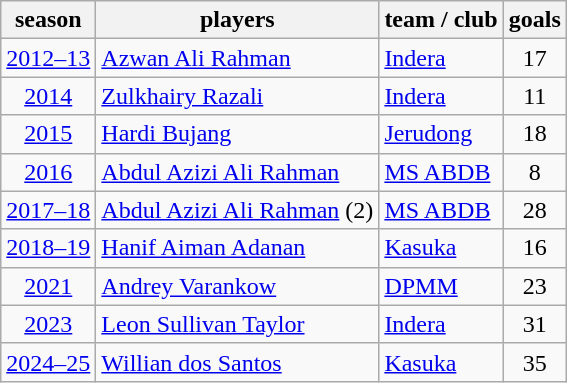<table class="wikitable sortable">
<tr>
<th>season</th>
<th>players</th>
<th>team / club</th>
<th>goals</th>
</tr>
<tr>
<td align=center><a href='#'>2012–13</a></td>
<td> <a href='#'>Azwan Ali Rahman</a></td>
<td><a href='#'>Indera</a></td>
<td align="center">17</td>
</tr>
<tr>
<td align=center><a href='#'>2014</a></td>
<td> <a href='#'>Zulkhairy Razali</a></td>
<td><a href='#'>Indera</a></td>
<td align="center">11</td>
</tr>
<tr>
<td align=center><a href='#'>2015</a></td>
<td> <a href='#'>Hardi Bujang</a></td>
<td><a href='#'>Jerudong</a></td>
<td align=center>18</td>
</tr>
<tr>
<td align=center><a href='#'>2016</a></td>
<td> <a href='#'>Abdul Azizi Ali Rahman</a></td>
<td><a href='#'>MS ABDB</a></td>
<td align=center>8</td>
</tr>
<tr>
<td align=center><a href='#'>2017–18</a></td>
<td> <a href='#'>Abdul Azizi Ali Rahman</a> (2)</td>
<td><a href='#'>MS ABDB</a></td>
<td align=center>28</td>
</tr>
<tr>
<td align=center><a href='#'>2018–19</a></td>
<td> <a href='#'>Hanif Aiman Adanan</a></td>
<td><a href='#'>Kasuka</a></td>
<td align=center>16</td>
</tr>
<tr>
<td align=center><a href='#'>2021</a></td>
<td> <a href='#'>Andrey Varankow</a></td>
<td><a href='#'>DPMM</a></td>
<td align=center>23</td>
</tr>
<tr>
<td align=center><a href='#'>2023</a></td>
<td> <a href='#'>Leon Sullivan Taylor</a></td>
<td><a href='#'>Indera</a></td>
<td align="center">31</td>
</tr>
<tr>
<td align=center><a href='#'>2024–25</a></td>
<td> <a href='#'>Willian dos Santos</a></td>
<td><a href='#'>Kasuka</a></td>
<td align="center">35</td>
</tr>
</table>
